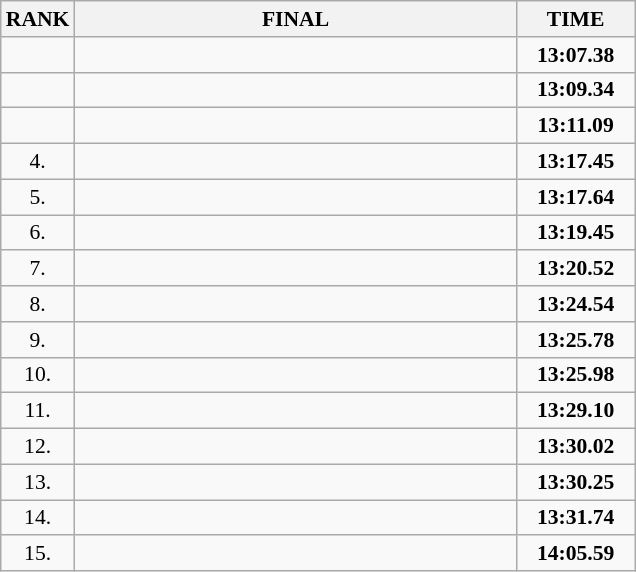<table class="wikitable" style="border-collapse: collapse; font-size: 90%;">
<tr>
<th>RANK</th>
<th align="center" style="width: 20em">FINAL</th>
<th align="center" style="width: 5em">TIME</th>
</tr>
<tr>
<td align="center"></td>
<td></td>
<td align="center"><strong>13:07.38</strong></td>
</tr>
<tr>
<td align="center"></td>
<td></td>
<td align="center"><strong>13:09.34</strong></td>
</tr>
<tr>
<td align="center"></td>
<td></td>
<td align="center"><strong>13:11.09</strong></td>
</tr>
<tr>
<td align="center">4.</td>
<td></td>
<td align="center"><strong>13:17.45</strong></td>
</tr>
<tr>
<td align="center">5.</td>
<td></td>
<td align="center"><strong>13:17.64</strong></td>
</tr>
<tr>
<td align="center">6.</td>
<td></td>
<td align="center"><strong>13:19.45</strong></td>
</tr>
<tr>
<td align="center">7.</td>
<td></td>
<td align="center"><strong>13:20.52</strong></td>
</tr>
<tr>
<td align="center">8.</td>
<td></td>
<td align="center"><strong>13:24.54</strong></td>
</tr>
<tr>
<td align="center">9.</td>
<td></td>
<td align="center"><strong>13:25.78</strong></td>
</tr>
<tr>
<td align="center">10.</td>
<td></td>
<td align="center"><strong>13:25.98</strong></td>
</tr>
<tr>
<td align="center">11.</td>
<td></td>
<td align="center"><strong>13:29.10</strong></td>
</tr>
<tr>
<td align="center">12.</td>
<td></td>
<td align="center"><strong>13:30.02</strong></td>
</tr>
<tr>
<td align="center">13.</td>
<td></td>
<td align="center"><strong>13:30.25</strong></td>
</tr>
<tr>
<td align="center">14.</td>
<td></td>
<td align="center"><strong>13:31.74</strong></td>
</tr>
<tr>
<td align="center">15.</td>
<td></td>
<td align="center"><strong>14:05.59</strong></td>
</tr>
</table>
